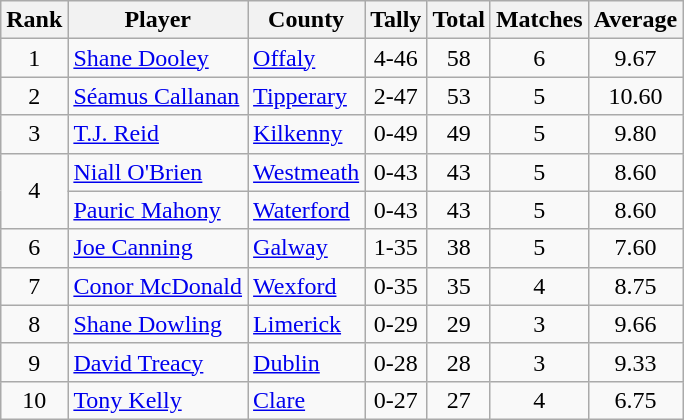<table class="wikitable sortable">
<tr>
<th>Rank</th>
<th>Player</th>
<th>County</th>
<th class="unsortable">Tally</th>
<th>Total</th>
<th>Matches</th>
<th>Average</th>
</tr>
<tr>
<td rowspan=1 align=center>1</td>
<td><a href='#'>Shane Dooley</a></td>
<td> <a href='#'>Offaly</a></td>
<td align=center>4-46</td>
<td align=center>58</td>
<td align=center>6</td>
<td align=center>9.67</td>
</tr>
<tr>
<td rowspan=1 align=center>2</td>
<td><a href='#'>Séamus Callanan</a></td>
<td> <a href='#'>Tipperary</a></td>
<td align=center>2-47</td>
<td align=center>53</td>
<td align=center>5</td>
<td align=center>10.60</td>
</tr>
<tr>
<td rowspan=1 align=center>3</td>
<td><a href='#'>T.J. Reid</a></td>
<td> <a href='#'>Kilkenny</a></td>
<td align=center>0-49</td>
<td align=center>49</td>
<td align=center>5</td>
<td align=center>9.80</td>
</tr>
<tr>
<td rowspan=2 align=center>4</td>
<td><a href='#'>Niall O'Brien</a></td>
<td> <a href='#'>Westmeath</a></td>
<td align=center>0-43</td>
<td align=center>43</td>
<td align=center>5</td>
<td align=center>8.60</td>
</tr>
<tr>
<td><a href='#'>Pauric Mahony</a></td>
<td> <a href='#'>Waterford</a></td>
<td align=center>0-43</td>
<td align=center>43</td>
<td align=center>5</td>
<td align=center>8.60</td>
</tr>
<tr>
<td rowspan=1 align=center>6</td>
<td><a href='#'>Joe Canning</a></td>
<td> <a href='#'>Galway</a></td>
<td align=center>1-35</td>
<td align=center>38</td>
<td align=center>5</td>
<td align=center>7.60</td>
</tr>
<tr>
<td rowspan=1 align=center>7</td>
<td><a href='#'>Conor McDonald</a></td>
<td> <a href='#'>Wexford</a></td>
<td align=center>0-35</td>
<td align=center>35</td>
<td align=center>4</td>
<td align=center>8.75</td>
</tr>
<tr>
<td rowspan=1 align=center>8</td>
<td><a href='#'>Shane Dowling</a></td>
<td> <a href='#'>Limerick</a></td>
<td align=center>0-29</td>
<td align=center>29</td>
<td align=center>3</td>
<td align=center>9.66</td>
</tr>
<tr>
<td rowspan=1 align=center>9</td>
<td><a href='#'>David Treacy</a></td>
<td> <a href='#'>Dublin</a></td>
<td align=center>0-28</td>
<td align=center>28</td>
<td align=center>3</td>
<td align=center>9.33</td>
</tr>
<tr>
<td rowspan=1 align=center>10</td>
<td><a href='#'>Tony Kelly</a></td>
<td> <a href='#'>Clare</a></td>
<td align=center>0-27</td>
<td align=center>27</td>
<td align=center>4</td>
<td align=center>6.75</td>
</tr>
</table>
